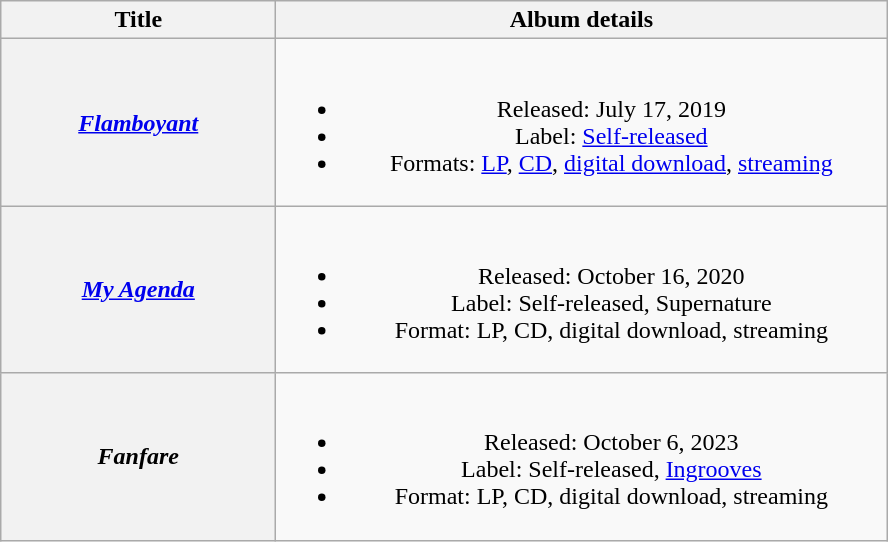<table class="wikitable plainrowheaders" style="text-align:center;">
<tr>
<th scope="col" rowspan="1" style="width:11em;">Title</th>
<th scope="col" rowspan="1" style="width:25em;">Album details</th>
</tr>
<tr>
<th scope="row"><em><a href='#'>Flamboyant</a></em></th>
<td><br><ul><li>Released: July 17, 2019</li><li>Label: <a href='#'>Self-released</a></li><li>Formats: <a href='#'>LP</a>, <a href='#'>CD</a>, <a href='#'>digital download</a>, <a href='#'>streaming</a></li></ul></td>
</tr>
<tr>
<th scope="row"><em><a href='#'>My Agenda</a></em></th>
<td><br><ul><li>Released: October 16, 2020</li><li>Label: Self-released, Supernature</li><li>Format: LP, CD, digital download, streaming</li></ul></td>
</tr>
<tr>
<th scope="row"><em>Fanfare</em></th>
<td><br><ul><li>Released: October 6, 2023</li><li>Label: Self-released, <a href='#'>Ingrooves</a></li><li>Format: LP, CD, digital download, streaming</li></ul></td>
</tr>
</table>
